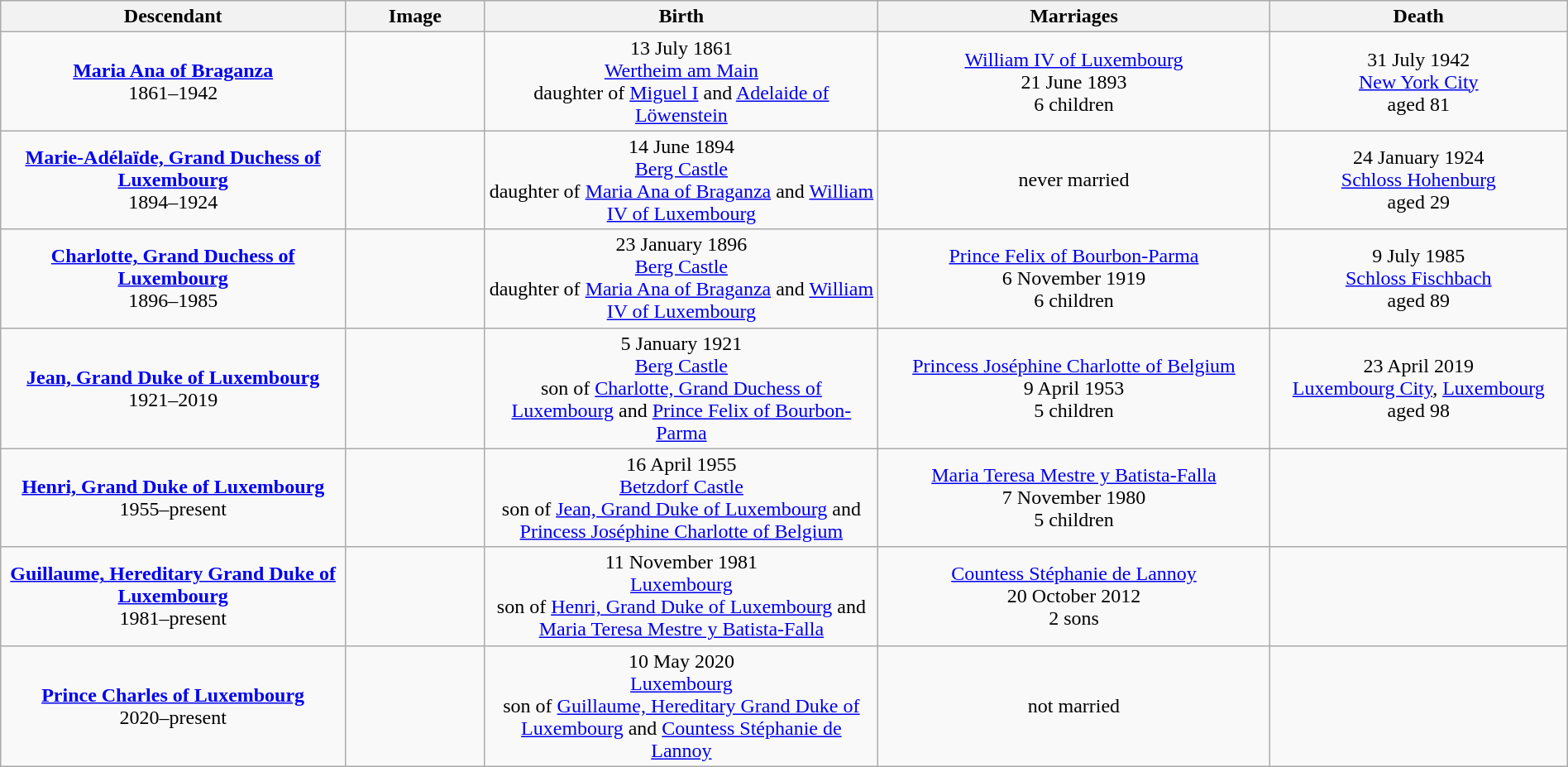<table style="text-align:center; width:100%" class="wikitable">
<tr>
<th width=22%>Descendant</th>
<th width=105px>Image</th>
<th>Birth</th>
<th width=25%>Marriages</th>
<th width=19%>Death</th>
</tr>
<tr>
<td><strong><a href='#'>Maria Ana of Braganza</a></strong><br>1861–1942</td>
<td></td>
<td>13 July 1861<br><a href='#'>Wertheim am Main</a><br>daughter of <a href='#'>Miguel I</a> and <a href='#'>Adelaide of Löwenstein</a></td>
<td><a href='#'>William IV of Luxembourg</a><br>21 June 1893<br>6 children</td>
<td>31 July 1942<br><a href='#'>New York City</a><br>aged 81</td>
</tr>
<tr>
<td><strong><a href='#'>Marie-Adélaïde, Grand Duchess of Luxembourg</a></strong><br>1894–1924</td>
<td></td>
<td>14 June 1894<br><a href='#'>Berg Castle</a><br>daughter of <a href='#'>Maria Ana of Braganza</a> and <a href='#'>William IV of Luxembourg</a></td>
<td>never married</td>
<td>24 January 1924<br><a href='#'>Schloss Hohenburg</a><br>aged 29</td>
</tr>
<tr>
<td><strong><a href='#'>Charlotte, Grand Duchess of Luxembourg</a></strong><br>1896–1985</td>
<td></td>
<td>23 January 1896<br><a href='#'>Berg Castle</a><br>daughter of <a href='#'>Maria Ana of Braganza</a> and <a href='#'>William IV of Luxembourg</a></td>
<td><a href='#'>Prince Felix of Bourbon-Parma</a><br>6 November 1919 <br>6 children</td>
<td>9 July 1985<br><a href='#'>Schloss Fischbach</a><br>aged 89</td>
</tr>
<tr>
<td><strong><a href='#'>Jean, Grand Duke of Luxembourg</a></strong><br>1921–2019</td>
<td></td>
<td>5 January 1921<br><a href='#'>Berg Castle</a><br>son of <a href='#'>Charlotte, Grand Duchess of Luxembourg</a> and <a href='#'>Prince Felix of Bourbon-Parma</a></td>
<td><a href='#'>Princess Joséphine Charlotte of Belgium</a><br>9 April 1953<br>5 children</td>
<td>23 April 2019<br><a href='#'>Luxembourg City</a>, <a href='#'>Luxembourg</a><br>aged 98</td>
</tr>
<tr>
<td><strong><a href='#'>Henri, Grand Duke of Luxembourg</a></strong><br>1955–present</td>
<td></td>
<td>16 April 1955<br><a href='#'>Betzdorf Castle</a><br>son of <a href='#'>Jean, Grand Duke of Luxembourg</a> and <a href='#'>Princess Joséphine Charlotte of Belgium</a></td>
<td><a href='#'>Maria Teresa Mestre y Batista-Falla</a><br>7 November 1980<br>5 children</td>
<td></td>
</tr>
<tr>
<td><strong><a href='#'>Guillaume, Hereditary Grand Duke of Luxembourg</a></strong><br>1981–present</td>
<td></td>
<td>11 November 1981<br><a href='#'>Luxembourg</a><br>son of <a href='#'>Henri, Grand Duke of Luxembourg</a> and <a href='#'>Maria Teresa Mestre y Batista-Falla</a></td>
<td><a href='#'>Countess Stéphanie de Lannoy</a><br>20 October 2012<br>2 sons</td>
<td></td>
</tr>
<tr>
<td><strong><a href='#'>Prince Charles of Luxembourg</a></strong><br>2020–present</td>
<td></td>
<td>10 May 2020<br><a href='#'>Luxembourg</a><br>son of <a href='#'>Guillaume, Hereditary Grand Duke of Luxembourg</a> and <a href='#'>Countess Stéphanie de Lannoy</a></td>
<td>not married</td>
<td></td>
</tr>
</table>
